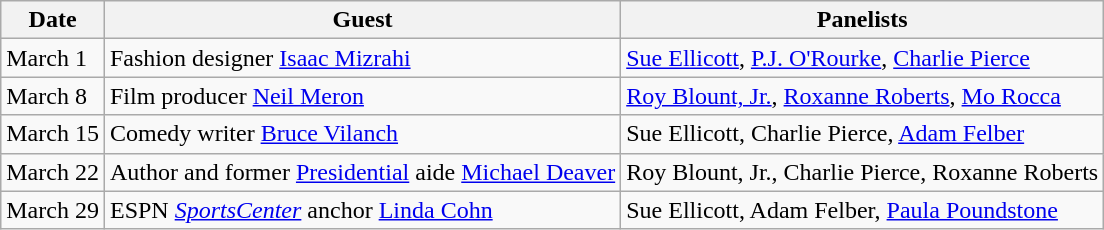<table class="wikitable">
<tr ">
<th>Date</th>
<th>Guest</th>
<th>Panelists</th>
</tr>
<tr>
<td>March 1</td>
<td>Fashion designer <a href='#'>Isaac Mizrahi</a></td>
<td><a href='#'>Sue Ellicott</a>, <a href='#'>P.J. O'Rourke</a>, <a href='#'>Charlie Pierce</a></td>
</tr>
<tr>
<td>March 8</td>
<td>Film producer <a href='#'>Neil Meron</a></td>
<td><a href='#'>Roy Blount, Jr.</a>, <a href='#'>Roxanne Roberts</a>, <a href='#'>Mo Rocca</a></td>
</tr>
<tr>
<td>March 15</td>
<td>Comedy writer <a href='#'>Bruce Vilanch</a></td>
<td>Sue Ellicott, Charlie Pierce, <a href='#'>Adam Felber</a></td>
</tr>
<tr>
<td>March 22</td>
<td>Author and former <a href='#'>Presidential</a> aide <a href='#'>Michael Deaver</a></td>
<td>Roy Blount, Jr., Charlie Pierce, Roxanne Roberts</td>
</tr>
<tr>
<td>March 29</td>
<td>ESPN <em><a href='#'>SportsCenter</a></em> anchor <a href='#'>Linda Cohn</a></td>
<td>Sue Ellicott, Adam Felber, <a href='#'>Paula Poundstone</a></td>
</tr>
</table>
